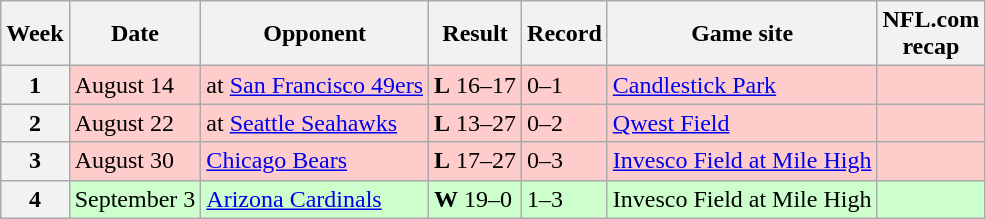<table class="wikitable" style="align=center">
<tr>
<th>Week</th>
<th>Date</th>
<th>Opponent</th>
<th>Result</th>
<th>Record</th>
<th>Game site</th>
<th>NFL.com<br>recap</th>
</tr>
<tr style="background:#fcc">
<th>1</th>
<td>August 14</td>
<td>at <a href='#'>San Francisco 49ers</a></td>
<td><strong>L</strong> 16–17</td>
<td>0–1</td>
<td><a href='#'>Candlestick Park</a></td>
<td></td>
</tr>
<tr style="background:#fcc">
<th>2</th>
<td>August 22</td>
<td>at <a href='#'>Seattle Seahawks</a></td>
<td><strong>L</strong> 13–27</td>
<td>0–2</td>
<td><a href='#'>Qwest Field</a></td>
<td></td>
</tr>
<tr style="background:#fcc">
<th>3</th>
<td>August 30</td>
<td><a href='#'>Chicago Bears</a></td>
<td><strong>L</strong> 17–27</td>
<td>0–3</td>
<td><a href='#'>Invesco Field at Mile High</a></td>
<td></td>
</tr>
<tr style="background:#cfc">
<th>4</th>
<td>September 3</td>
<td><a href='#'>Arizona Cardinals</a></td>
<td><strong>W</strong> 19–0</td>
<td>1–3</td>
<td>Invesco Field at Mile High</td>
<td></td>
</tr>
</table>
